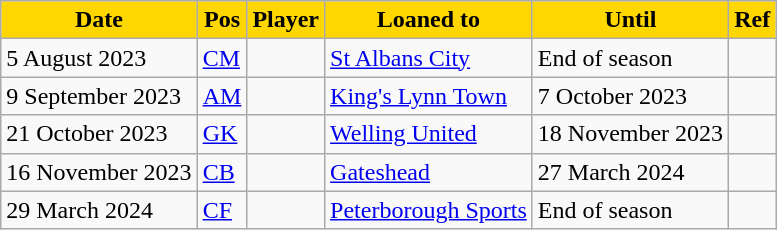<table class="wikitable plainrowheaders sortable">
<tr>
<th style="background-color:#FFD700;color:#000000">Date</th>
<th style="background-color:#FFD700;color:#000000">Pos</th>
<th style="background-color:#FFD700;color:#000000">Player</th>
<th style="background-color:#FFD700;color:#000000">Loaned to</th>
<th style="background-color:#FFD700;color:#000000">Until</th>
<th style="background-color:#FFD700;color:#000000">Ref</th>
</tr>
<tr>
<td>5 August 2023</td>
<td><a href='#'>CM</a></td>
<td></td>
<td><a href='#'>St Albans City</a></td>
<td>End of season</td>
<td></td>
</tr>
<tr>
<td>9 September 2023</td>
<td><a href='#'>AM</a></td>
<td></td>
<td><a href='#'>King's Lynn Town</a></td>
<td>7 October 2023</td>
<td></td>
</tr>
<tr>
<td>21 October 2023</td>
<td><a href='#'>GK</a></td>
<td></td>
<td><a href='#'>Welling United</a></td>
<td>18 November 2023</td>
<td></td>
</tr>
<tr>
<td>16 November 2023</td>
<td><a href='#'>CB</a></td>
<td></td>
<td><a href='#'>Gateshead</a></td>
<td>27 March 2024</td>
<td></td>
</tr>
<tr>
<td>29 March 2024</td>
<td><a href='#'>CF</a></td>
<td></td>
<td><a href='#'>Peterborough Sports</a></td>
<td>End of season</td>
<td></td>
</tr>
</table>
